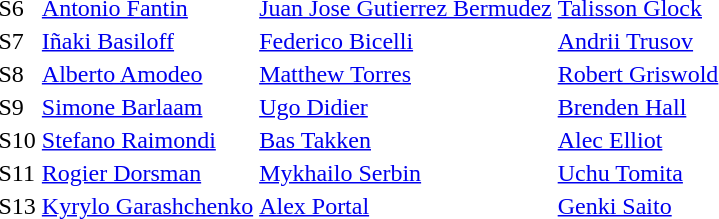<table>
<tr>
<td>S6</td>
<td><a href='#'>Antonio Fantin</a><br></td>
<td><a href='#'>Juan Jose Gutierrez Bermudez</a><br></td>
<td><a href='#'>Talisson Glock</a><br></td>
</tr>
<tr>
<td>S7</td>
<td><a href='#'>Iñaki Basiloff</a><br></td>
<td><a href='#'>Federico Bicelli</a><br></td>
<td><a href='#'>Andrii Trusov</a><br></td>
</tr>
<tr>
<td>S8</td>
<td><a href='#'>Alberto Amodeo</a><br></td>
<td><a href='#'>Matthew Torres</a><br></td>
<td><a href='#'>Robert Griswold</a><br></td>
</tr>
<tr>
<td>S9</td>
<td><a href='#'>Simone Barlaam</a><br></td>
<td><a href='#'>Ugo Didier</a><br></td>
<td><a href='#'>Brenden Hall</a><br></td>
</tr>
<tr>
<td>S10</td>
<td><a href='#'>Stefano Raimondi</a><br></td>
<td><a href='#'>Bas Takken</a><br></td>
<td><a href='#'>Alec Elliot</a><br></td>
</tr>
<tr>
<td>S11</td>
<td><a href='#'>Rogier Dorsman</a><br></td>
<td><a href='#'>Mykhailo Serbin</a><br></td>
<td><a href='#'>Uchu Tomita</a><br></td>
</tr>
<tr>
<td>S13</td>
<td><a href='#'>Kyrylo Garashchenko</a><br></td>
<td><a href='#'>Alex Portal</a><br></td>
<td><a href='#'>Genki Saito</a><br></td>
</tr>
</table>
